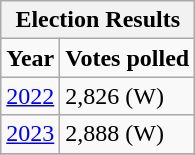<table class="wikitable" id="toc" : left; margin-left: 2em; width: 40%; font-size: 90%;"cellspacing="3">
<tr>
<th colspan="4"><strong>Election Results</strong></th>
</tr>
<tr>
<td><strong>Year</strong></td>
<td><strong>Votes polled</strong></td>
</tr>
<tr>
<td><a href='#'>2022</a></td>
<td>2,826 (W)</td>
</tr>
<tr>
<td><a href='#'>2023</a></td>
<td>2,888 (W)</td>
</tr>
<tr>
</tr>
</table>
